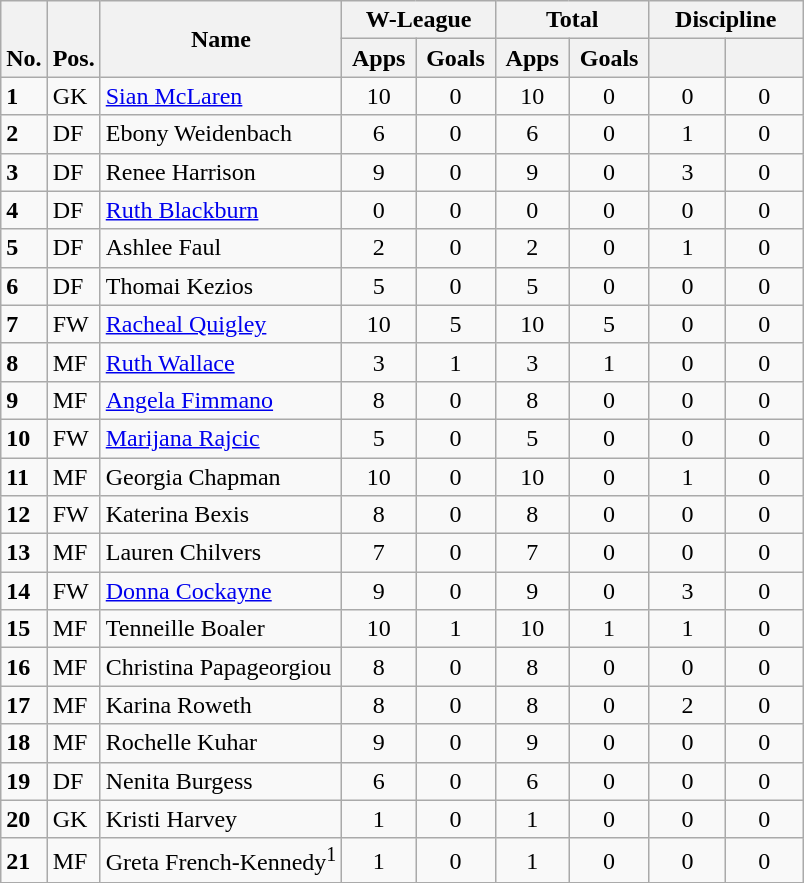<table class="wikitable" style="text-align:center">
<tr>
<th rowspan="2" valign="bottom">No.</th>
<th rowspan="2" valign="bottom">Pos.</th>
<th rowspan="2">Name</th>
<th colspan="2" width="95">W-League</th>
<th colspan="2" width="95">Total</th>
<th colspan="2" width="95">Discipline</th>
</tr>
<tr>
<th>Apps</th>
<th>Goals</th>
<th>Apps</th>
<th>Goals</th>
<th></th>
<th></th>
</tr>
<tr>
<td align="left"><strong>1</strong></td>
<td align="left">GK</td>
<td align="left"> <a href='#'>Sian McLaren</a></td>
<td>10</td>
<td>0</td>
<td>10</td>
<td>0</td>
<td>0</td>
<td>0</td>
</tr>
<tr>
<td align="left"><strong>2</strong></td>
<td align="left">DF</td>
<td align="left"> Ebony Weidenbach</td>
<td>6</td>
<td>0</td>
<td>6</td>
<td>0</td>
<td>1</td>
<td>0</td>
</tr>
<tr>
<td align="left"><strong>3</strong></td>
<td align="left">DF</td>
<td align="left"> Renee Harrison</td>
<td>9</td>
<td>0</td>
<td>9</td>
<td>0</td>
<td>3</td>
<td>0</td>
</tr>
<tr>
<td align="left"><strong>4</strong></td>
<td align="left">DF</td>
<td align="left"> <a href='#'>Ruth Blackburn</a></td>
<td>0</td>
<td>0</td>
<td>0</td>
<td>0</td>
<td>0</td>
<td>0</td>
</tr>
<tr>
<td align="left"><strong>5</strong></td>
<td align="left">DF</td>
<td align="left"> Ashlee Faul</td>
<td>2</td>
<td>0</td>
<td>2</td>
<td>0</td>
<td>1</td>
<td>0</td>
</tr>
<tr>
<td align="left"><strong>6</strong></td>
<td align="left">DF</td>
<td align="left"> Thomai Kezios</td>
<td>5</td>
<td>0</td>
<td>5</td>
<td>0</td>
<td>0</td>
<td>0</td>
</tr>
<tr>
<td align="left"><strong>7</strong></td>
<td align="left">FW</td>
<td align="left"> <a href='#'>Racheal Quigley</a></td>
<td>10</td>
<td>5</td>
<td>10</td>
<td>5</td>
<td>0</td>
<td>0</td>
</tr>
<tr>
<td align="left"><strong>8</strong></td>
<td align="left">MF</td>
<td align="left"> <a href='#'>Ruth Wallace</a></td>
<td>3</td>
<td>1</td>
<td>3</td>
<td>1</td>
<td>0</td>
<td>0</td>
</tr>
<tr>
<td align="left"><strong>9</strong></td>
<td align="left">MF</td>
<td align="left"> <a href='#'>Angela Fimmano</a></td>
<td>8</td>
<td>0</td>
<td>8</td>
<td>0</td>
<td>0</td>
<td>0</td>
</tr>
<tr>
<td align="left"><strong>10</strong></td>
<td align="left">FW</td>
<td align="left"> <a href='#'>Marijana Rajcic</a></td>
<td>5</td>
<td>0</td>
<td>5</td>
<td>0</td>
<td>0</td>
<td>0</td>
</tr>
<tr>
<td align="left"><strong>11</strong></td>
<td align="left">MF</td>
<td align="left"> Georgia Chapman</td>
<td>10</td>
<td>0</td>
<td>10</td>
<td>0</td>
<td>1</td>
<td>0</td>
</tr>
<tr>
<td align="left"><strong>12</strong></td>
<td align="left">FW</td>
<td align="left"> Katerina Bexis</td>
<td>8</td>
<td>0</td>
<td>8</td>
<td>0</td>
<td>0</td>
<td>0</td>
</tr>
<tr>
<td align="left"><strong>13</strong></td>
<td align="left">MF</td>
<td align="left"> Lauren Chilvers</td>
<td>7</td>
<td>0</td>
<td>7</td>
<td>0</td>
<td>0</td>
<td>0</td>
</tr>
<tr>
<td align="left"><strong>14</strong></td>
<td align="left">FW</td>
<td align="left"> <a href='#'>Donna Cockayne</a></td>
<td>9</td>
<td>0</td>
<td>9</td>
<td>0</td>
<td>3</td>
<td>0</td>
</tr>
<tr>
<td align="left"><strong>15</strong></td>
<td align="left">MF</td>
<td align="left"> Tenneille Boaler</td>
<td>10</td>
<td>1</td>
<td>10</td>
<td>1</td>
<td>1</td>
<td>0</td>
</tr>
<tr>
<td align="left"><strong>16</strong></td>
<td align="left">MF</td>
<td align="left"> Christina Papageorgiou</td>
<td>8</td>
<td>0</td>
<td>8</td>
<td>0</td>
<td>0</td>
<td>0</td>
</tr>
<tr>
<td align="left"><strong>17</strong></td>
<td align="left">MF</td>
<td align="left"> Karina Roweth</td>
<td>8</td>
<td>0</td>
<td>8</td>
<td>0</td>
<td>2</td>
<td>0</td>
</tr>
<tr>
<td align="left"><strong>18</strong></td>
<td align="left">MF</td>
<td align="left"> Rochelle Kuhar</td>
<td>9</td>
<td>0</td>
<td>9</td>
<td>0</td>
<td>0</td>
<td>0</td>
</tr>
<tr>
<td align="left"><strong>19</strong></td>
<td align="left">DF</td>
<td align="left"> Nenita Burgess</td>
<td>6</td>
<td>0</td>
<td>6</td>
<td>0</td>
<td>0</td>
<td>0</td>
</tr>
<tr>
<td align="left"><strong>20</strong></td>
<td align="left">GK</td>
<td align="left"> Kristi Harvey</td>
<td>1</td>
<td>0</td>
<td>1</td>
<td>0</td>
<td>0</td>
<td>0</td>
</tr>
<tr>
<td align="left"><strong>21</strong></td>
<td align="left">MF</td>
<td align="left"> Greta French-Kennedy<sup>1</sup></td>
<td>1</td>
<td>0</td>
<td>1</td>
<td>0</td>
<td>0</td>
<td>0</td>
</tr>
<tr>
</tr>
</table>
